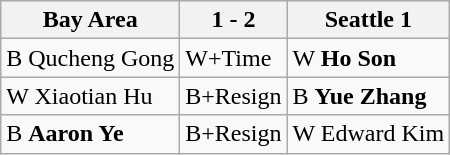<table class="wikitable">
<tr>
<th>Bay Area</th>
<th>1 - 2</th>
<th>Seattle 1</th>
</tr>
<tr>
<td>B Qucheng Gong</td>
<td>W+Time</td>
<td>W <strong>Ho Son</strong></td>
</tr>
<tr>
<td>W Xiaotian Hu</td>
<td>B+Resign</td>
<td>B <strong>Yue Zhang</strong></td>
</tr>
<tr>
<td>B <strong>Aaron Ye</strong></td>
<td>B+Resign</td>
<td>W Edward Kim</td>
</tr>
</table>
